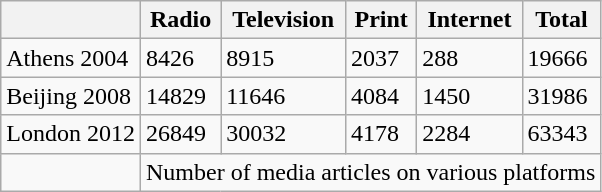<table class="wikitable">
<tr>
<th></th>
<th>Radio</th>
<th>Television</th>
<th>Print</th>
<th>Internet</th>
<th>Total</th>
</tr>
<tr>
<td>Athens 2004</td>
<td>8426</td>
<td>8915</td>
<td>2037</td>
<td>288</td>
<td>19666</td>
</tr>
<tr>
<td>Beijing 2008</td>
<td>14829</td>
<td>11646</td>
<td>4084</td>
<td>1450</td>
<td>31986</td>
</tr>
<tr>
<td>London 2012</td>
<td>26849</td>
<td>30032</td>
<td>4178</td>
<td>2284</td>
<td>63343</td>
</tr>
<tr>
<td></td>
<td colspan="5">Number of media articles on various platforms</td>
</tr>
</table>
